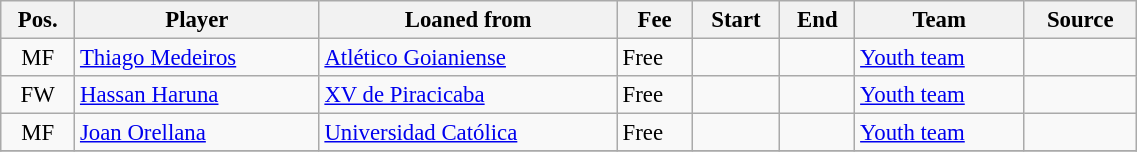<table class="wikitable" width="60%" style="text-align:center; font-size:95%; text-align:left">
<tr>
<th>Pos.</th>
<th>Player</th>
<th>Loaned from</th>
<th>Fee</th>
<th>Start</th>
<th>End</th>
<th>Team</th>
<th>Source</th>
</tr>
<tr>
<td style="text-align:center;">MF</td>
<td> <a href='#'>Thiago Medeiros</a></td>
<td> <a href='#'>Atlético Goianiense</a></td>
<td>Free</td>
<td></td>
<td></td>
<td><a href='#'>Youth team</a></td>
<td style="text-align:center;"></td>
</tr>
<tr>
<td style="text-align:center;">FW</td>
<td> <a href='#'>Hassan Haruna</a></td>
<td> <a href='#'>XV de Piracicaba</a></td>
<td>Free</td>
<td></td>
<td></td>
<td><a href='#'>Youth team</a></td>
<td style="text-align:center;"></td>
</tr>
<tr>
<td style="text-align:center;">MF</td>
<td> <a href='#'>Joan Orellana</a></td>
<td> <a href='#'>Universidad Católica</a></td>
<td>Free</td>
<td></td>
<td></td>
<td><a href='#'>Youth team</a></td>
<td style="text-align:center;"></td>
</tr>
<tr>
</tr>
</table>
